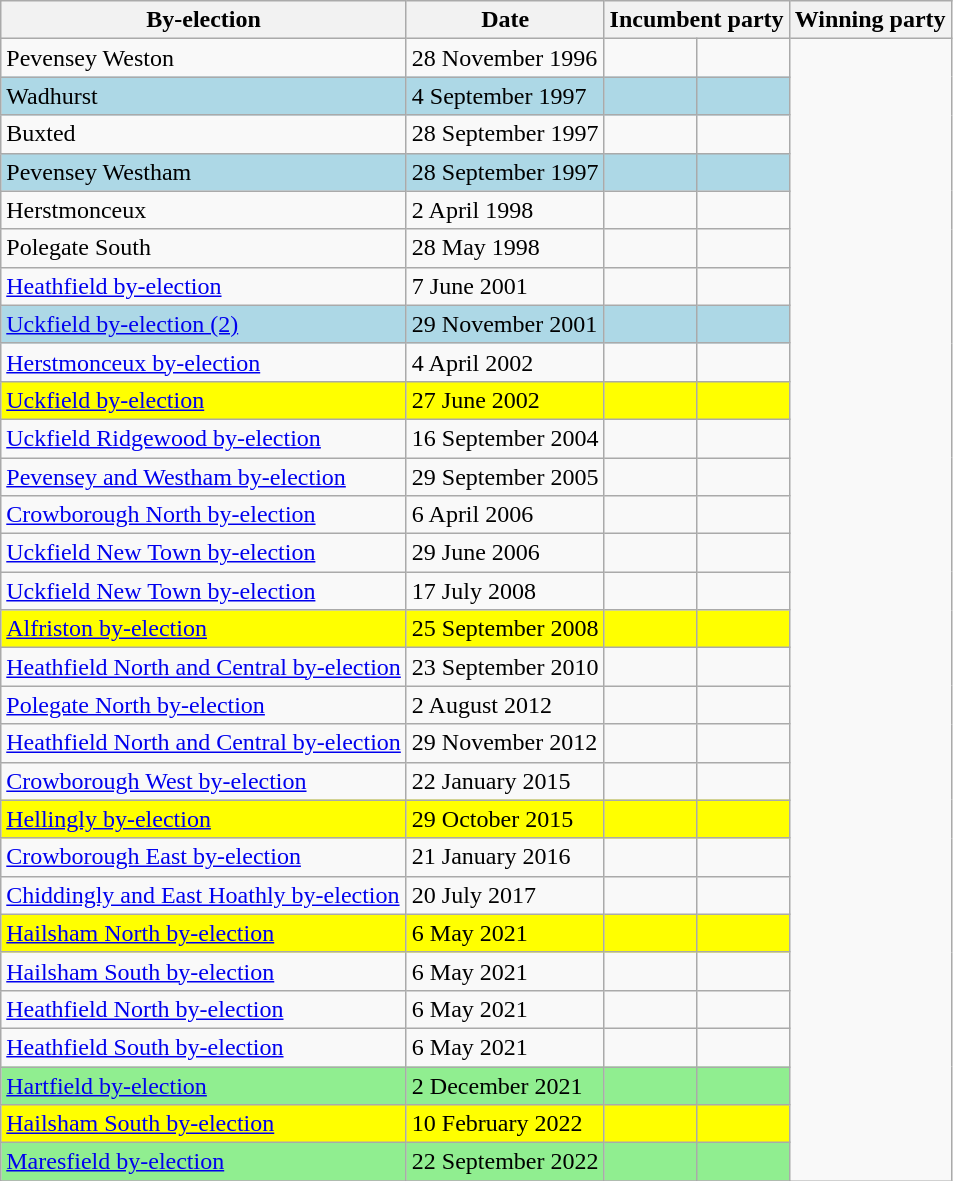<table class="wikitable">
<tr>
<th>By-election</th>
<th>Date</th>
<th colspan=2>Incumbent party</th>
<th colspan=2>Winning party</th>
</tr>
<tr>
<td>Pevensey Weston</td>
<td>28 November 1996</td>
<td></td>
<td></td>
</tr>
<tr bgcolor=lightblue>
<td>Wadhurst</td>
<td>4 September 1997</td>
<td></td>
<td></td>
</tr>
<tr>
<td>Buxted</td>
<td>28 September 1997</td>
<td></td>
<td></td>
</tr>
<tr bgcolor=lightblue>
<td>Pevensey Westham</td>
<td>28 September 1997</td>
<td></td>
<td></td>
</tr>
<tr>
<td>Herstmonceux</td>
<td>2 April 1998</td>
<td></td>
<td></td>
</tr>
<tr>
<td>Polegate South</td>
<td>28 May 1998</td>
<td></td>
<td></td>
</tr>
<tr>
<td><a href='#'>Heathfield by-election</a></td>
<td>7 June 2001</td>
<td></td>
<td></td>
</tr>
<tr bgcolor=lightblue>
<td><a href='#'>Uckfield by-election (2)</a></td>
<td>29 November 2001</td>
<td></td>
<td></td>
</tr>
<tr>
<td><a href='#'>Herstmonceux by-election</a></td>
<td>4 April 2002</td>
<td></td>
<td></td>
</tr>
<tr bgcolor=yellow>
<td><a href='#'>Uckfield by-election</a></td>
<td>27 June 2002</td>
<td></td>
<td></td>
</tr>
<tr>
<td><a href='#'>Uckfield Ridgewood by-election</a></td>
<td>16 September 2004</td>
<td></td>
<td></td>
</tr>
<tr>
<td><a href='#'>Pevensey and Westham by-election</a></td>
<td>29 September 2005</td>
<td></td>
<td></td>
</tr>
<tr>
<td><a href='#'>Crowborough North by-election</a></td>
<td>6 April 2006</td>
<td></td>
<td></td>
</tr>
<tr>
<td><a href='#'>Uckfield New Town by-election</a></td>
<td>29 June 2006</td>
<td></td>
<td></td>
</tr>
<tr>
<td><a href='#'>Uckfield New Town by-election</a></td>
<td>17 July 2008</td>
<td></td>
<td></td>
</tr>
<tr bgcolor=yellow>
<td><a href='#'>Alfriston by-election</a></td>
<td>25 September 2008</td>
<td></td>
<td></td>
</tr>
<tr>
<td><a href='#'>Heathfield North and Central by-election</a></td>
<td>23 September 2010</td>
<td></td>
<td></td>
</tr>
<tr>
<td><a href='#'>Polegate North by-election</a></td>
<td>2 August 2012</td>
<td></td>
<td></td>
</tr>
<tr>
<td><a href='#'>Heathfield North and Central by-election</a></td>
<td>29 November 2012</td>
<td></td>
<td></td>
</tr>
<tr>
<td><a href='#'>Crowborough West by-election</a></td>
<td>22 January 2015</td>
<td></td>
<td></td>
</tr>
<tr bgcolor=yellow>
<td><a href='#'>Hellingly by-election</a></td>
<td>29 October 2015</td>
<td></td>
<td></td>
</tr>
<tr bgcolor=>
<td><a href='#'>Crowborough East by-election</a></td>
<td>21 January 2016</td>
<td></td>
<td></td>
</tr>
<tr bgcolor=>
<td><a href='#'>Chiddingly and East Hoathly by-election</a></td>
<td>20 July 2017</td>
<td></td>
<td></td>
</tr>
<tr bgcolor=yellow>
<td><a href='#'>Hailsham North by-election</a></td>
<td>6 May 2021</td>
<td></td>
<td></td>
</tr>
<tr bgcolor=>
<td><a href='#'>Hailsham South by-election</a></td>
<td>6 May 2021</td>
<td></td>
<td></td>
</tr>
<tr bgcolor=>
<td><a href='#'>Heathfield North by-election</a></td>
<td>6 May 2021</td>
<td></td>
<td></td>
</tr>
<tr bgcolor=>
<td><a href='#'>Heathfield South by-election</a></td>
<td>6 May 2021</td>
<td></td>
<td></td>
</tr>
<tr bgcolor=lightgreen>
<td><a href='#'>Hartfield by-election</a></td>
<td>2 December 2021</td>
<td></td>
<td></td>
</tr>
<tr bgcolor=yellow>
<td><a href='#'>Hailsham South by-election</a></td>
<td>10 February 2022</td>
<td></td>
<td></td>
</tr>
<tr bgcolor=lightgreen>
<td><a href='#'>Maresfield by-election</a></td>
<td>22 September 2022</td>
<td></td>
<td></td>
</tr>
<tr>
</tr>
</table>
